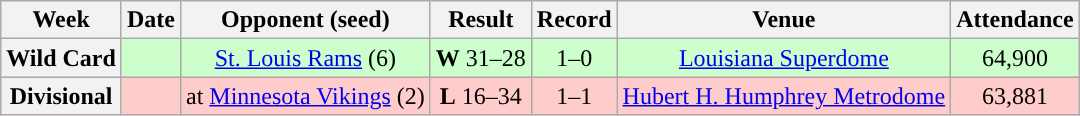<table class="wikitable"  style="text-align: center;">
<tr>
<th>Week</th>
<th>Date</th>
<th>Opponent (seed)</th>
<th>Result</th>
<th>Record</th>
<th>Venue</th>
<th>Attendance</th>
</tr>
<tr style="background:#cfc">
<th>Wild Card</th>
<td></td>
<td><a href='#'>St. Louis Rams</a> (6)</td>
<td><strong>W</strong> 31–28</td>
<td>1–0</td>
<td><a href='#'>Louisiana Superdome</a></td>
<td>64,900</td>
</tr>
<tr style="background:#fcc">
<th>Divisional</th>
<td></td>
<td>at <a href='#'>Minnesota Vikings</a> (2)</td>
<td><strong>L</strong> 16–34</td>
<td>1–1</td>
<td><a href='#'>Hubert H. Humphrey Metrodome</a></td>
<td>63,881</td>
</tr>
</table>
